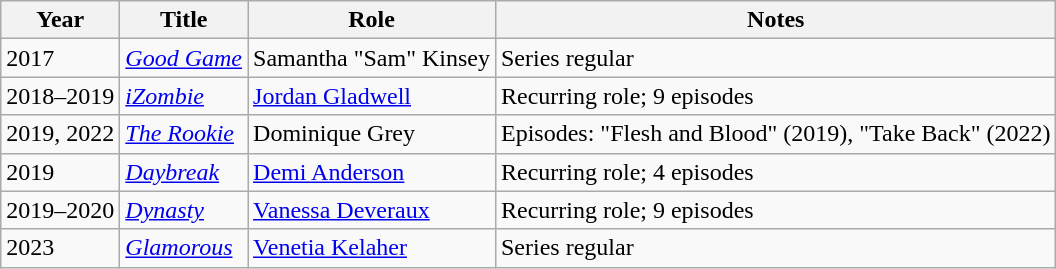<table class="wikitable sortable">
<tr>
<th>Year</th>
<th>Title</th>
<th>Role</th>
<th class="unsortable">Notes</th>
</tr>
<tr>
<td>2017</td>
<td><em><a href='#'>Good Game</a></em></td>
<td>Samantha "Sam" Kinsey</td>
<td>Series regular</td>
</tr>
<tr>
<td>2018–2019</td>
<td><em><a href='#'>iZombie</a></em></td>
<td><a href='#'>Jordan Gladwell</a></td>
<td>Recurring role; 9 episodes</td>
</tr>
<tr>
<td>2019, 2022</td>
<td><em><a href='#'>The Rookie</a></em></td>
<td>Dominique Grey</td>
<td>Episodes: "Flesh and Blood" (2019), "Take Back" (2022)</td>
</tr>
<tr>
<td>2019</td>
<td><em><a href='#'>Daybreak</a></em></td>
<td><a href='#'>Demi Anderson</a></td>
<td>Recurring role; 4 episodes</td>
</tr>
<tr>
<td>2019–2020</td>
<td><em><a href='#'>Dynasty</a></em></td>
<td><a href='#'>Vanessa Deveraux</a></td>
<td>Recurring role; 9 episodes</td>
</tr>
<tr>
<td>2023</td>
<td><em><a href='#'>Glamorous</a></em></td>
<td><a href='#'>Venetia Kelaher</a></td>
<td>Series regular</td>
</tr>
</table>
